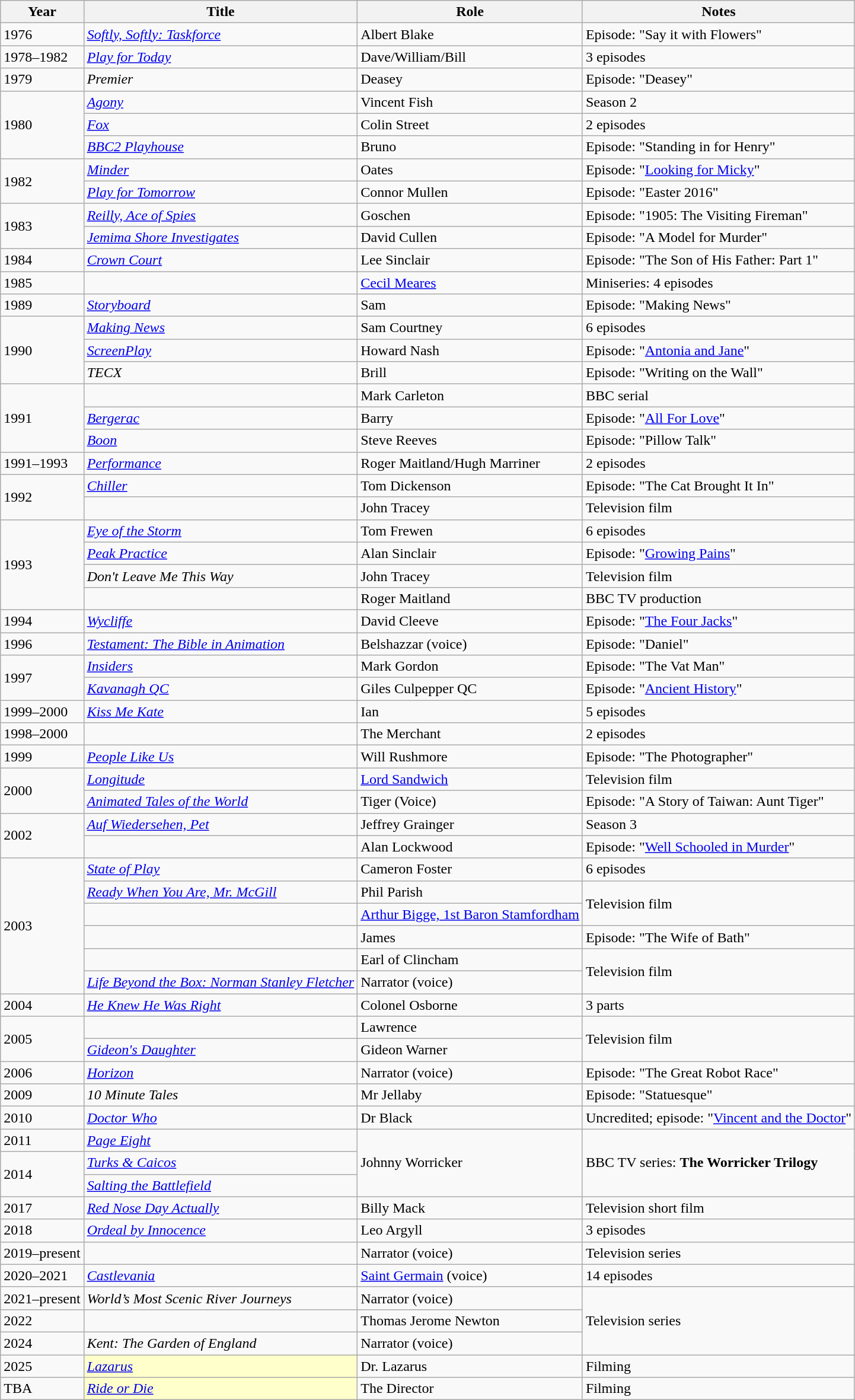<table class="wikitable sortable">
<tr>
<th>Year</th>
<th>Title</th>
<th>Role</th>
<th class="unsortable">Notes</th>
</tr>
<tr>
<td>1976</td>
<td><em><a href='#'>Softly, Softly: Taskforce</a></em></td>
<td>Albert Blake</td>
<td>Episode: "Say it with Flowers"</td>
</tr>
<tr>
<td>1978–1982</td>
<td><em><a href='#'>Play for Today</a></em></td>
<td>Dave/William/Bill</td>
<td>3 episodes</td>
</tr>
<tr>
<td>1979</td>
<td><em>Premier</em></td>
<td>Deasey</td>
<td>Episode: "Deasey"</td>
</tr>
<tr>
<td rowspan=3>1980</td>
<td><em><a href='#'>Agony</a></em></td>
<td>Vincent Fish</td>
<td>Season 2</td>
</tr>
<tr>
<td><em><a href='#'>Fox</a></em></td>
<td>Colin Street</td>
<td>2 episodes</td>
</tr>
<tr>
<td><em><a href='#'>BBC2 Playhouse</a></em></td>
<td>Bruno</td>
<td>Episode: "Standing in for Henry"</td>
</tr>
<tr>
<td rowspan=2>1982</td>
<td><em><a href='#'>Minder</a></em></td>
<td>Oates</td>
<td>Episode: "<a href='#'>Looking for Micky</a>"</td>
</tr>
<tr>
<td><em><a href='#'>Play for Tomorrow</a></em></td>
<td>Connor Mullen</td>
<td>Episode: "Easter 2016"</td>
</tr>
<tr>
<td rowspan=2>1983</td>
<td><em><a href='#'>Reilly, Ace of Spies</a></em></td>
<td>Goschen</td>
<td>Episode: "1905: The Visiting Fireman"</td>
</tr>
<tr>
<td><em><a href='#'>Jemima Shore Investigates</a></em></td>
<td>David Cullen</td>
<td>Episode: "A Model for Murder"</td>
</tr>
<tr>
<td>1984</td>
<td><em><a href='#'>Crown Court</a></em></td>
<td>Lee Sinclair</td>
<td>Episode: "The Son of His Father: Part 1"</td>
</tr>
<tr>
<td>1985</td>
<td><em></em></td>
<td><a href='#'>Cecil Meares</a></td>
<td>Miniseries: 4 episodes</td>
</tr>
<tr>
<td>1989</td>
<td><em><a href='#'>Storyboard</a></em></td>
<td>Sam</td>
<td>Episode: "Making News"</td>
</tr>
<tr>
<td rowspan=3>1990</td>
<td><em><a href='#'>Making News</a></em></td>
<td>Sam Courtney</td>
<td>6 episodes</td>
</tr>
<tr>
<td><em><a href='#'>ScreenPlay</a></em></td>
<td>Howard Nash</td>
<td>Episode: "<a href='#'>Antonia and Jane</a>"</td>
</tr>
<tr>
<td><em>TECX</em></td>
<td>Brill</td>
<td>Episode: "Writing on the Wall"</td>
</tr>
<tr>
<td rowspan=3>1991</td>
<td><em></em></td>
<td>Mark Carleton</td>
<td>BBC serial</td>
</tr>
<tr>
<td><em><a href='#'>Bergerac</a></em></td>
<td>Barry</td>
<td>Episode: "<a href='#'>All For Love</a>"</td>
</tr>
<tr>
<td><em><a href='#'>Boon</a></em></td>
<td>Steve Reeves</td>
<td>Episode: "Pillow Talk"</td>
</tr>
<tr>
<td>1991–1993</td>
<td><em><a href='#'>Performance</a></em></td>
<td>Roger Maitland/Hugh Marriner</td>
<td>2 episodes</td>
</tr>
<tr>
<td rowspan=2>1992</td>
<td><em><a href='#'>Chiller</a></em></td>
<td>Tom Dickenson</td>
<td>Episode: "The Cat Brought It In"</td>
</tr>
<tr>
<td><em></em></td>
<td>John Tracey</td>
<td>Television film</td>
</tr>
<tr>
<td rowspan=4>1993</td>
<td><em><a href='#'>Eye of the Storm</a></em></td>
<td>Tom Frewen</td>
<td>6 episodes</td>
</tr>
<tr>
<td><em><a href='#'>Peak Practice</a></em></td>
<td>Alan Sinclair</td>
<td>Episode: "<a href='#'>Growing Pains</a>"</td>
</tr>
<tr>
<td><em>Don't Leave Me This Way</em></td>
<td>John Tracey</td>
<td>Television film</td>
</tr>
<tr>
<td><em></em></td>
<td>Roger Maitland</td>
<td>BBC TV production</td>
</tr>
<tr>
<td>1994</td>
<td><em><a href='#'>Wycliffe</a></em></td>
<td>David Cleeve</td>
<td>Episode: "<a href='#'>The Four Jacks</a>"</td>
</tr>
<tr>
<td>1996</td>
<td><em><a href='#'>Testament: The Bible in Animation</a></em></td>
<td>Belshazzar (voice)</td>
<td>Episode: "Daniel"</td>
</tr>
<tr>
<td rowspan=2>1997</td>
<td><em><a href='#'>Insiders</a></em></td>
<td>Mark Gordon</td>
<td>Episode: "The Vat Man"</td>
</tr>
<tr>
<td><em><a href='#'>Kavanagh QC</a></em></td>
<td>Giles Culpepper QC</td>
<td>Episode: "<a href='#'>Ancient History</a>"</td>
</tr>
<tr>
<td>1999–2000</td>
<td><em><a href='#'>Kiss Me Kate</a></em></td>
<td>Ian</td>
<td>5 episodes</td>
</tr>
<tr>
<td>1998–2000</td>
<td><em></em></td>
<td>The Merchant</td>
<td>2 episodes</td>
</tr>
<tr>
<td>1999</td>
<td><em><a href='#'>People Like Us</a></em></td>
<td>Will Rushmore</td>
<td>Episode: "The Photographer"</td>
</tr>
<tr>
<td rowspan=2>2000</td>
<td><em><a href='#'>Longitude</a></em></td>
<td><a href='#'>Lord Sandwich</a></td>
<td>Television film</td>
</tr>
<tr>
<td><em><a href='#'>Animated Tales of the World</a></em></td>
<td>Tiger (Voice)</td>
<td>Episode: "A Story of Taiwan: Aunt Tiger"</td>
</tr>
<tr>
<td rowspan=2>2002</td>
<td><em><a href='#'>Auf Wiedersehen, Pet</a></em></td>
<td>Jeffrey Grainger</td>
<td>Season 3</td>
</tr>
<tr>
<td><em></em></td>
<td>Alan Lockwood</td>
<td>Episode: "<a href='#'>Well Schooled in Murder</a>"</td>
</tr>
<tr>
<td rowspan=6>2003</td>
<td><em><a href='#'>State of Play</a></em></td>
<td>Cameron Foster</td>
<td>6 episodes</td>
</tr>
<tr>
<td><em><a href='#'>Ready When You Are, Mr. McGill</a></em></td>
<td>Phil Parish</td>
<td rowspan="2">Television film</td>
</tr>
<tr>
<td><em></em></td>
<td><a href='#'>Arthur Bigge, 1st Baron Stamfordham</a></td>
</tr>
<tr>
<td><em></em></td>
<td>James</td>
<td>Episode: "The Wife of Bath"</td>
</tr>
<tr>
<td><em></em></td>
<td>Earl of Clincham</td>
<td rowspan="2">Television film</td>
</tr>
<tr>
<td><em><a href='#'>Life Beyond the Box: Norman Stanley Fletcher</a></em></td>
<td>Narrator (voice)</td>
</tr>
<tr>
<td>2004</td>
<td><em><a href='#'>He Knew He Was Right</a></em></td>
<td>Colonel Osborne</td>
<td>3 parts</td>
</tr>
<tr>
<td rowspan=2>2005</td>
<td><em></em></td>
<td>Lawrence</td>
<td rowspan="2">Television film</td>
</tr>
<tr>
<td><em><a href='#'>Gideon's Daughter</a></em></td>
<td>Gideon Warner</td>
</tr>
<tr>
<td>2006</td>
<td><em><a href='#'>Horizon</a></em></td>
<td>Narrator (voice)</td>
<td>Episode: "The Great Robot Race"</td>
</tr>
<tr>
<td>2009</td>
<td><em>10 Minute Tales</em></td>
<td>Mr Jellaby</td>
<td>Episode: "Statuesque"</td>
</tr>
<tr>
<td>2010</td>
<td><em><a href='#'>Doctor Who</a></em></td>
<td>Dr Black</td>
<td>Uncredited; episode: "<a href='#'>Vincent and the Doctor</a>"</td>
</tr>
<tr>
<td>2011</td>
<td><em><a href='#'>Page Eight</a></em></td>
<td rowspan="3">Johnny Worricker</td>
<td rowspan="3">BBC TV series: <strong>The Worricker Trilogy</strong></td>
</tr>
<tr>
<td rowspan=2>2014</td>
<td><em><a href='#'>Turks & Caicos</a></em></td>
</tr>
<tr>
<td><em><a href='#'>Salting the Battlefield</a></em></td>
</tr>
<tr>
<td>2017</td>
<td><em><a href='#'>Red Nose Day Actually</a></em></td>
<td>Billy Mack</td>
<td>Television short film</td>
</tr>
<tr>
<td>2018</td>
<td><em><a href='#'>Ordeal by Innocence</a></em></td>
<td>Leo Argyll</td>
<td>3 episodes</td>
</tr>
<tr>
<td>2019–present</td>
<td><em></em></td>
<td>Narrator (voice)</td>
<td>Television series</td>
</tr>
<tr>
<td>2020–2021</td>
<td><em><a href='#'>Castlevania</a></em></td>
<td><a href='#'>Saint Germain</a> (voice)</td>
<td>14 episodes</td>
</tr>
<tr>
<td>2021–present</td>
<td><em>World’s Most Scenic River Journeys</em></td>
<td>Narrator (voice)</td>
<td rowspan="3">Television series</td>
</tr>
<tr>
<td>2022</td>
<td><em></em></td>
<td>Thomas Jerome Newton</td>
</tr>
<tr>
<td>2024</td>
<td><em>Kent: The Garden of England</em></td>
<td>Narrator (voice)</td>
</tr>
<tr>
<td>2025</td>
<td style="background:#FFFFCC;"><em><a href='#'>Lazarus</a></em></td>
<td>Dr. Lazarus</td>
<td>Filming</td>
</tr>
<tr>
<td>TBA</td>
<td style="background:#FFFFCC;"><em><a href='#'>Ride or Die</a></em></td>
<td>The Director</td>
<td>Filming</td>
</tr>
</table>
